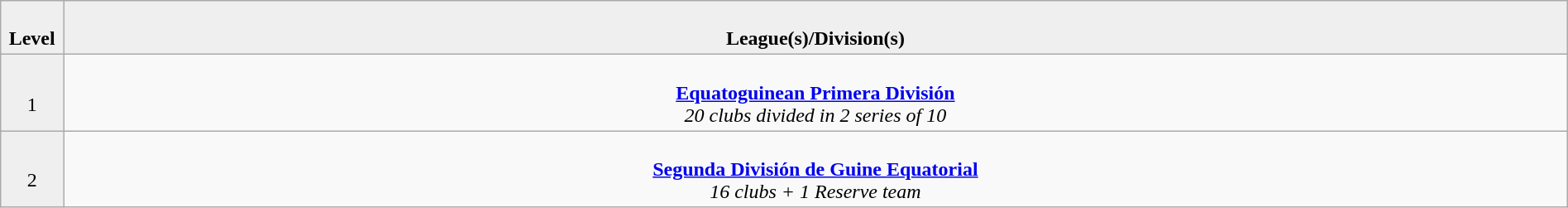<table class="wikitable" style="text-align:center; width:100%;">
<tr style="background:#efefef;">
<td style="width:4%; text-align:center;"><br><strong>Level</strong></td>
<td colspan="12"  style="width:96%; text-align:center;"><br><strong>League(s)/Division(s)</strong></td>
</tr>
<tr>
<td style="text-align:center; width:4%; background:#efefef;"><br>1</td>
<td colspan="12"  style="width:96%; text-align:center;"><br><strong><a href='#'>Equatoguinean Primera División</a></strong><br>
<em>20 clubs divided in 2 series of 10</em><br></td>
</tr>
<tr>
<td style="text-align:center; width:4%; background:#efefef;"><br>2</td>
<td colspan="12"  style="width:96%; text-align:center;"><br><strong><a href='#'>Segunda División de Guine Equatorial</a></strong><br>
<em>16 clubs + 1 Reserve team</em><br></td>
</tr>
</table>
